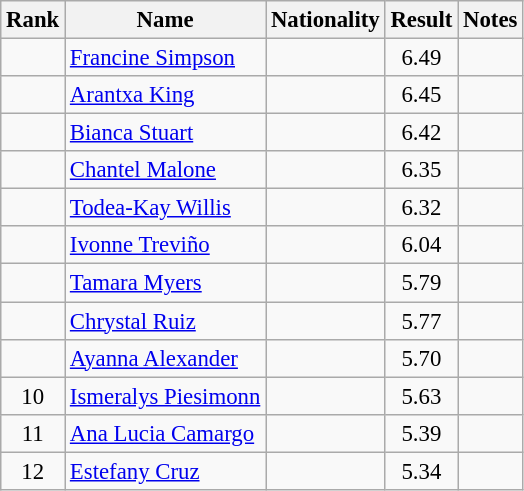<table class="wikitable sortable" style="text-align:center;font-size:95%">
<tr>
<th>Rank</th>
<th>Name</th>
<th>Nationality</th>
<th>Result</th>
<th>Notes</th>
</tr>
<tr>
<td></td>
<td align=left><a href='#'>Francine Simpson</a></td>
<td align=left></td>
<td>6.49</td>
<td></td>
</tr>
<tr>
<td></td>
<td align=left><a href='#'>Arantxa King</a></td>
<td align=left></td>
<td>6.45</td>
<td></td>
</tr>
<tr>
<td></td>
<td align=left><a href='#'>Bianca Stuart</a></td>
<td align=left></td>
<td>6.42</td>
<td></td>
</tr>
<tr>
<td></td>
<td align=left><a href='#'>Chantel Malone</a></td>
<td align=left></td>
<td>6.35</td>
<td></td>
</tr>
<tr>
<td></td>
<td align=left><a href='#'>Todea-Kay Willis</a></td>
<td align=left></td>
<td>6.32</td>
<td></td>
</tr>
<tr>
<td></td>
<td align=left><a href='#'>Ivonne Treviño</a></td>
<td align=left></td>
<td>6.04</td>
<td></td>
</tr>
<tr>
<td></td>
<td align=left><a href='#'>Tamara Myers</a></td>
<td align=left></td>
<td>5.79</td>
<td></td>
</tr>
<tr>
<td></td>
<td align=left><a href='#'>Chrystal Ruiz</a></td>
<td align=left></td>
<td>5.77</td>
<td></td>
</tr>
<tr>
<td></td>
<td align=left><a href='#'>Ayanna Alexander</a></td>
<td align=left></td>
<td>5.70</td>
<td></td>
</tr>
<tr>
<td>10</td>
<td align=left><a href='#'>Ismeralys Piesimonn</a></td>
<td align=left></td>
<td>5.63</td>
<td></td>
</tr>
<tr>
<td>11</td>
<td align=left><a href='#'>Ana Lucia Camargo</a></td>
<td align=left></td>
<td>5.39</td>
<td></td>
</tr>
<tr>
<td>12</td>
<td align=left><a href='#'>Estefany Cruz</a></td>
<td align=left></td>
<td>5.34</td>
<td></td>
</tr>
</table>
